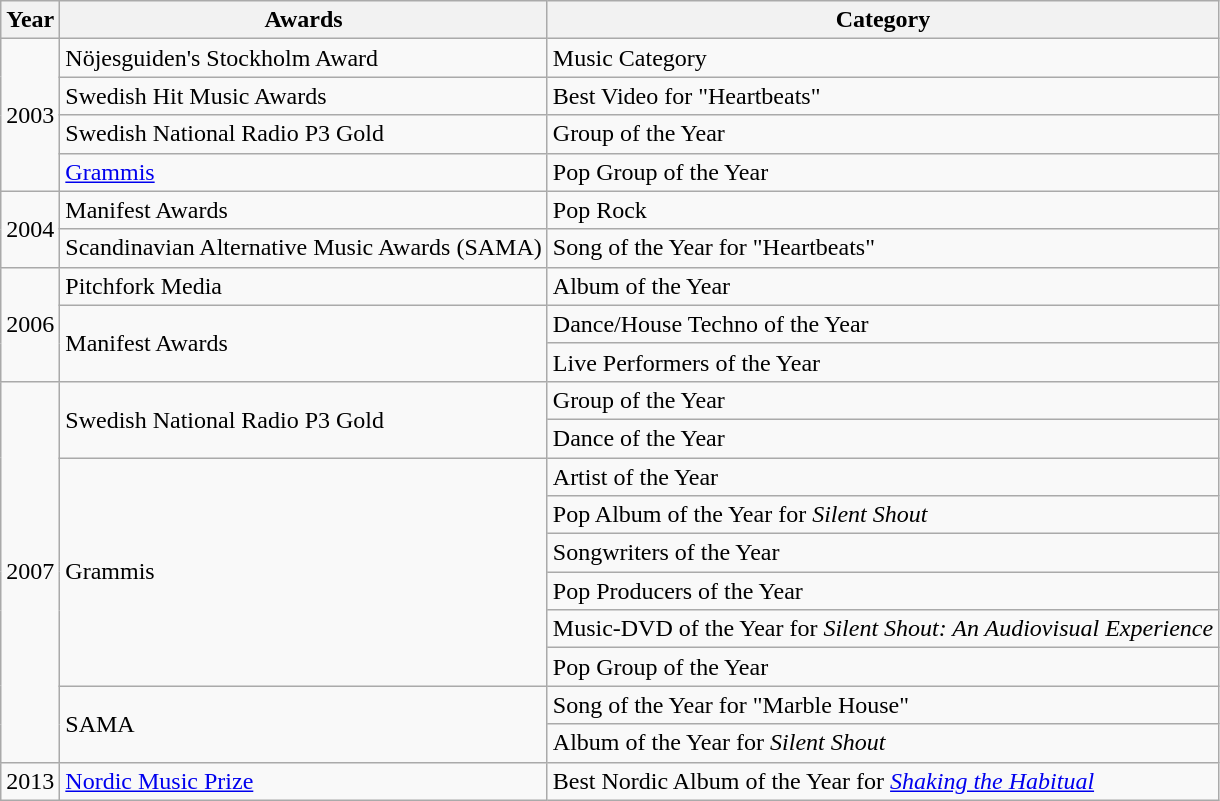<table class="wikitable">
<tr>
<th>Year</th>
<th>Awards</th>
<th>Category</th>
</tr>
<tr>
<td rowspan="4">2003</td>
<td>Nöjesguiden's Stockholm Award</td>
<td>Music Category</td>
</tr>
<tr>
<td>Swedish Hit Music Awards</td>
<td>Best Video for "Heartbeats"</td>
</tr>
<tr>
<td>Swedish National Radio P3 Gold</td>
<td>Group of the Year</td>
</tr>
<tr>
<td><a href='#'>Grammis</a></td>
<td>Pop Group of the Year</td>
</tr>
<tr>
<td rowspan="2">2004</td>
<td>Manifest Awards</td>
<td>Pop Rock</td>
</tr>
<tr>
<td>Scandinavian Alternative Music Awards (SAMA)</td>
<td>Song of the Year for "Heartbeats"</td>
</tr>
<tr>
<td rowspan="3">2006</td>
<td>Pitchfork Media</td>
<td>Album of the Year</td>
</tr>
<tr>
<td rowspan="2">Manifest Awards</td>
<td>Dance/House Techno of the Year</td>
</tr>
<tr>
<td>Live Performers of the Year</td>
</tr>
<tr>
<td rowspan="10">2007</td>
<td rowspan="2">Swedish National Radio P3 Gold</td>
<td>Group of the Year</td>
</tr>
<tr>
<td>Dance of the Year</td>
</tr>
<tr>
<td rowspan="6">Grammis</td>
<td>Artist of the Year</td>
</tr>
<tr>
<td>Pop Album of the Year for <em>Silent Shout</em></td>
</tr>
<tr>
<td>Songwriters of the Year</td>
</tr>
<tr>
<td>Pop Producers of the Year</td>
</tr>
<tr>
<td>Music-DVD of the Year for <em>Silent Shout: An Audiovisual Experience</em></td>
</tr>
<tr>
<td>Pop Group of the Year</td>
</tr>
<tr>
<td rowspan="2">SAMA</td>
<td>Song of the Year for "Marble House"</td>
</tr>
<tr>
<td>Album of the Year for <em>Silent Shout</em></td>
</tr>
<tr>
<td>2013</td>
<td><a href='#'>Nordic Music Prize</a></td>
<td>Best Nordic Album of the Year for <em><a href='#'>Shaking the Habitual</a></em></td>
</tr>
</table>
